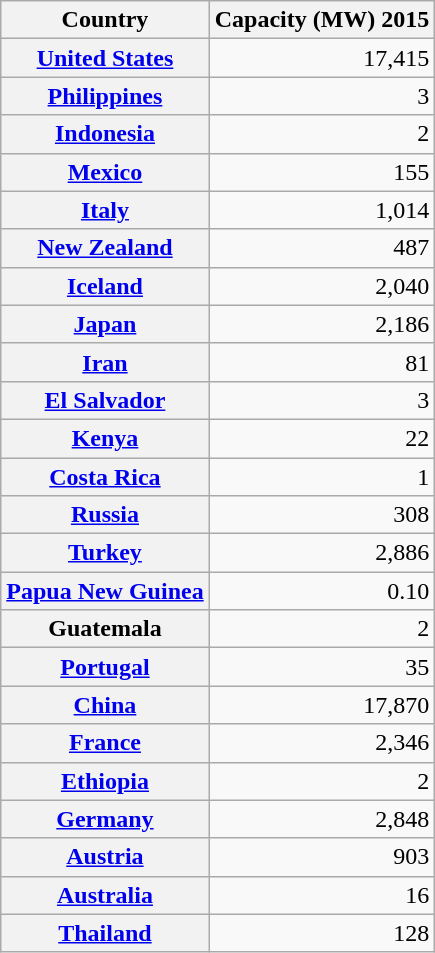<table class="wikitable sortable floatright" style="text-align:right;">
<tr>
<th scope="col">Country</th>
<th scope="col">Capacity (MW) 2015</th>
</tr>
<tr>
<th scope="row"><a href='#'>United States</a></th>
<td>17,415</td>
</tr>
<tr>
<th scope="row"><a href='#'>Philippines</a></th>
<td>3</td>
</tr>
<tr>
<th scope="row"><a href='#'>Indonesia</a></th>
<td>2</td>
</tr>
<tr>
<th scope="row"><a href='#'>Mexico</a></th>
<td>155</td>
</tr>
<tr>
<th scope="row"><a href='#'>Italy</a></th>
<td>1,014</td>
</tr>
<tr>
<th scope="row"><a href='#'>New Zealand</a></th>
<td>487</td>
</tr>
<tr>
<th scope="row"><a href='#'>Iceland</a></th>
<td>2,040</td>
</tr>
<tr>
<th scope="row"><a href='#'>Japan</a></th>
<td>2,186</td>
</tr>
<tr>
<th scope="row"><a href='#'>Iran</a></th>
<td>81</td>
</tr>
<tr>
<th scope="row"><a href='#'>El Salvador</a></th>
<td>3</td>
</tr>
<tr>
<th scope="row"><a href='#'>Kenya</a></th>
<td>22</td>
</tr>
<tr>
<th scope="row"><a href='#'>Costa Rica</a></th>
<td>1</td>
</tr>
<tr>
<th scope="row"><a href='#'>Russia</a></th>
<td>308</td>
</tr>
<tr>
<th scope="row"><a href='#'>Turkey</a></th>
<td>2,886</td>
</tr>
<tr>
<th scope="row"><a href='#'>Papua New Guinea</a></th>
<td>0.10</td>
</tr>
<tr>
<th scope="row">Guatemala</th>
<td>2</td>
</tr>
<tr>
<th scope="row"><a href='#'>Portugal</a></th>
<td>35</td>
</tr>
<tr>
<th scope="row"><a href='#'>China</a></th>
<td>17,870</td>
</tr>
<tr>
<th scope="row"><a href='#'>France</a></th>
<td>2,346</td>
</tr>
<tr>
<th scope="row"><a href='#'>Ethiopia</a></th>
<td>2</td>
</tr>
<tr>
<th scope="row"><a href='#'>Germany</a></th>
<td>2,848</td>
</tr>
<tr>
<th scope="row"><a href='#'>Austria</a></th>
<td>903</td>
</tr>
<tr>
<th scope="row"><a href='#'>Australia</a></th>
<td>16</td>
</tr>
<tr>
<th scope="row"><a href='#'>Thailand</a></th>
<td>128</td>
</tr>
</table>
